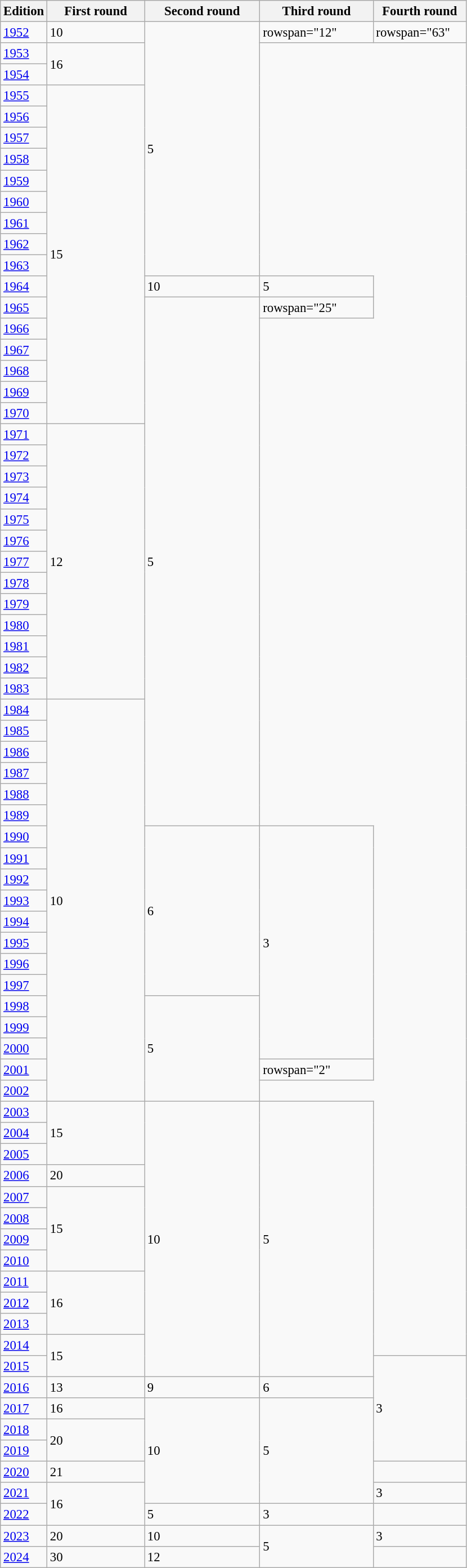<table class="wikitable sortable" style="font-size: 95%;">
<tr>
<th style="width:10%;">Edition</th>
<th>First round</th>
<th>Second round</th>
<th>Third round</th>
<th style="width:20%;">Fourth round</th>
</tr>
<tr>
<td><a href='#'>1952</a></td>
<td>10</td>
<td rowspan="12">5</td>
<td>rowspan="12" </td>
<td>rowspan="63" </td>
</tr>
<tr>
<td><a href='#'>1953</a></td>
<td rowspan="2">16</td>
</tr>
<tr>
<td><a href='#'>1954</a></td>
</tr>
<tr>
<td><a href='#'>1955</a></td>
<td rowspan="16">15</td>
</tr>
<tr>
<td><a href='#'>1956</a></td>
</tr>
<tr>
<td><a href='#'>1957</a></td>
</tr>
<tr>
<td><a href='#'>1958</a></td>
</tr>
<tr>
<td><a href='#'>1959</a></td>
</tr>
<tr>
<td><a href='#'>1960</a></td>
</tr>
<tr>
<td><a href='#'>1961</a></td>
</tr>
<tr>
<td><a href='#'>1962</a></td>
</tr>
<tr>
<td><a href='#'>1963</a></td>
</tr>
<tr>
<td><a href='#'>1964</a></td>
<td>10</td>
<td>5</td>
</tr>
<tr>
<td><a href='#'>1965</a></td>
<td rowspan="25">5</td>
<td>rowspan="25" </td>
</tr>
<tr>
<td><a href='#'>1966</a></td>
</tr>
<tr>
<td><a href='#'>1967</a></td>
</tr>
<tr>
<td><a href='#'>1968</a></td>
</tr>
<tr>
<td><a href='#'>1969</a></td>
</tr>
<tr>
<td><a href='#'>1970</a></td>
</tr>
<tr>
<td><a href='#'>1971</a></td>
<td rowspan="13">12</td>
</tr>
<tr>
<td><a href='#'>1972</a></td>
</tr>
<tr>
<td><a href='#'>1973</a></td>
</tr>
<tr>
<td><a href='#'>1974</a></td>
</tr>
<tr>
<td><a href='#'>1975</a></td>
</tr>
<tr>
<td><a href='#'>1976</a></td>
</tr>
<tr>
<td><a href='#'>1977</a></td>
</tr>
<tr>
<td><a href='#'>1978</a></td>
</tr>
<tr>
<td><a href='#'>1979</a></td>
</tr>
<tr>
<td><a href='#'>1980</a></td>
</tr>
<tr>
<td><a href='#'>1981</a></td>
</tr>
<tr>
<td><a href='#'>1982</a></td>
</tr>
<tr>
<td><a href='#'>1983</a></td>
</tr>
<tr>
<td><a href='#'>1984</a></td>
<td rowspan="19">10</td>
</tr>
<tr>
<td><a href='#'>1985</a></td>
</tr>
<tr>
<td><a href='#'>1986</a></td>
</tr>
<tr>
<td><a href='#'>1987</a></td>
</tr>
<tr>
<td><a href='#'>1988</a></td>
</tr>
<tr>
<td><a href='#'>1989</a></td>
</tr>
<tr>
<td><a href='#'>1990</a></td>
<td rowspan="8">6</td>
<td rowspan="11">3</td>
</tr>
<tr>
<td><a href='#'>1991</a></td>
</tr>
<tr>
<td><a href='#'>1992</a></td>
</tr>
<tr>
<td><a href='#'>1993</a></td>
</tr>
<tr>
<td><a href='#'>1994</a></td>
</tr>
<tr>
<td><a href='#'>1995</a></td>
</tr>
<tr>
<td><a href='#'>1996</a></td>
</tr>
<tr>
<td><a href='#'>1997</a></td>
</tr>
<tr>
<td><a href='#'>1998</a></td>
<td rowspan="5">5</td>
</tr>
<tr>
<td><a href='#'>1999</a></td>
</tr>
<tr>
<td><a href='#'>2000</a></td>
</tr>
<tr>
<td><a href='#'>2001</a></td>
<td>rowspan="2" </td>
</tr>
<tr>
<td><a href='#'>2002</a></td>
</tr>
<tr>
<td><a href='#'>2003</a></td>
<td rowspan="3">15</td>
<td rowspan="13">10</td>
<td rowspan="13">5</td>
</tr>
<tr>
<td><a href='#'>2004</a></td>
</tr>
<tr>
<td><a href='#'>2005</a></td>
</tr>
<tr>
<td><a href='#'>2006</a></td>
<td>20</td>
</tr>
<tr>
<td><a href='#'>2007</a></td>
<td rowspan="4">15</td>
</tr>
<tr>
<td><a href='#'>2008</a></td>
</tr>
<tr>
<td><a href='#'>2009</a></td>
</tr>
<tr>
<td><a href='#'>2010</a></td>
</tr>
<tr>
<td><a href='#'>2011</a></td>
<td rowspan="3">16</td>
</tr>
<tr>
<td><a href='#'>2012</a></td>
</tr>
<tr>
<td><a href='#'>2013</a></td>
</tr>
<tr>
<td><a href='#'>2014</a></td>
<td rowspan="2">15</td>
</tr>
<tr>
<td><a href='#'>2015</a></td>
<td rowspan="5">3</td>
</tr>
<tr>
<td><a href='#'>2016</a></td>
<td>13</td>
<td>9</td>
<td>6</td>
</tr>
<tr>
<td><a href='#'>2017</a></td>
<td>16</td>
<td rowspan="5">10</td>
<td rowspan="5">5</td>
</tr>
<tr>
<td><a href='#'>2018</a></td>
<td rowspan="2">20</td>
</tr>
<tr>
<td><a href='#'>2019</a></td>
</tr>
<tr>
<td><a href='#'>2020</a></td>
<td>21</td>
<td></td>
</tr>
<tr>
<td><a href='#'>2021</a></td>
<td rowspan="2">16</td>
<td>3</td>
</tr>
<tr>
<td><a href='#'>2022</a></td>
<td>5</td>
<td>3</td>
<td></td>
</tr>
<tr>
<td><a href='#'>2023</a></td>
<td>20</td>
<td>10</td>
<td rowspan="2">5</td>
<td>3</td>
</tr>
<tr>
<td><a href='#'>2024</a></td>
<td>30</td>
<td>12</td>
<td></td>
</tr>
</table>
